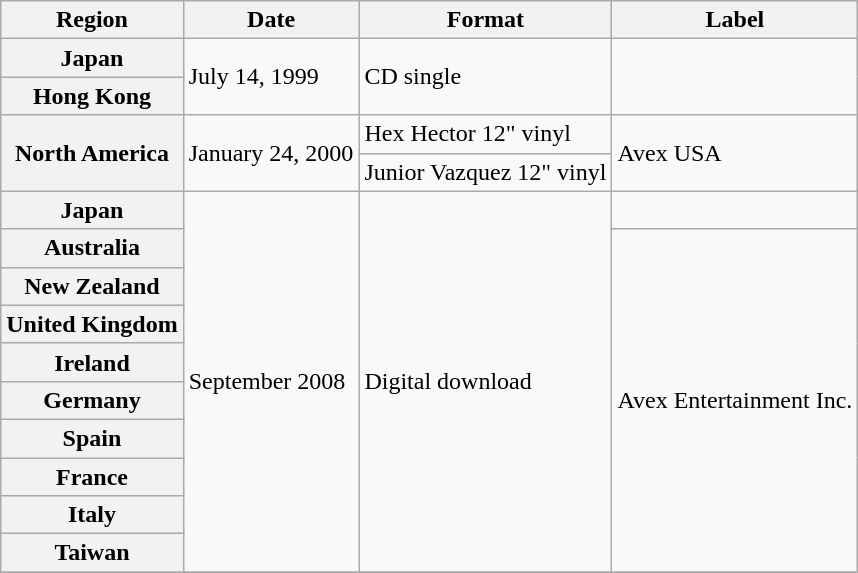<table class="wikitable plainrowheaders">
<tr>
<th scope="col">Region</th>
<th scope="col">Date</th>
<th scope="col">Format</th>
<th scope="col">Label</th>
</tr>
<tr>
<th scope="row">Japan</th>
<td rowspan="2">July 14, 1999</td>
<td rowspan="2">CD single</td>
<td rowspan="2"></td>
</tr>
<tr>
<th scope="row">Hong Kong</th>
</tr>
<tr>
<th scope="row" rowspan="2">North America</th>
<td rowspan="2">January 24, 2000</td>
<td>Hex Hector 12" vinyl</td>
<td rowspan="2">Avex USA</td>
</tr>
<tr>
<td>Junior Vazquez 12" vinyl</td>
</tr>
<tr>
<th scope="row">Japan</th>
<td rowspan="10">September 2008</td>
<td rowspan="10">Digital download</td>
<td></td>
</tr>
<tr>
<th scope="row">Australia</th>
<td rowspan="9">Avex Entertainment Inc.</td>
</tr>
<tr>
<th scope="row">New Zealand</th>
</tr>
<tr>
<th scope="row">United Kingdom</th>
</tr>
<tr>
<th scope="row">Ireland</th>
</tr>
<tr>
<th scope="row">Germany</th>
</tr>
<tr>
<th scope="row">Spain</th>
</tr>
<tr>
<th scope="row">France</th>
</tr>
<tr>
<th scope="row">Italy</th>
</tr>
<tr>
<th scope="row">Taiwan</th>
</tr>
<tr>
</tr>
</table>
